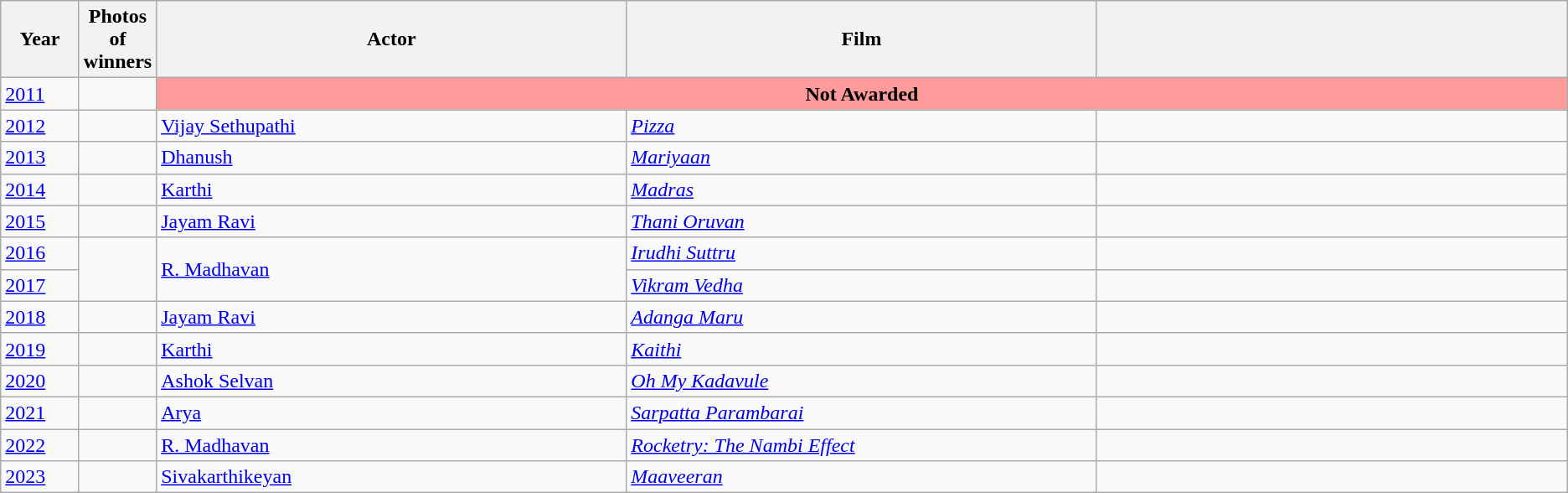<table class="wikitable sortable" style="text-align:left;">
<tr>
<th scope="col" style="width:5%;text-align:center;">Year</th>
<th scope="col" style="width:3%;text-align:center;">Photos of winners</th>
<th scope="col" style="width:30%;text-align:center;">Actor</th>
<th scope="col" style="width:30%;text-align:center;">Film</th>
<th class="unsortable"></th>
</tr>
<tr>
<td><a href='#'>2011</a></td>
<td rowspan="1" style="text-align:center"></td>
<td bgcolor=#ff9a9a colspan="5" style="text-align:center"><strong>Not Awarded </strong></td>
</tr>
<tr>
<td><a href='#'>2012</a></td>
<td style="text-align:center"></td>
<td><a href='#'>Vijay Sethupathi</a></td>
<td><em><a href='#'>Pizza</a></em></td>
<td></td>
</tr>
<tr>
<td><a href='#'>2013</a></td>
<td style="text-align:center"></td>
<td><a href='#'>Dhanush</a></td>
<td><em><a href='#'>Mariyaan</a></em></td>
<td></td>
</tr>
<tr>
<td><a href='#'>2014</a></td>
<td style="text-align:center"></td>
<td><a href='#'>Karthi</a></td>
<td><em><a href='#'>Madras</a></em></td>
<td></td>
</tr>
<tr>
<td><a href='#'>2015</a></td>
<td style="text-align:center"></td>
<td><a href='#'>Jayam Ravi</a></td>
<td><em><a href='#'>Thani Oruvan</a></em></td>
<td></td>
</tr>
<tr>
<td><a href='#'>2016</a></td>
<td rowspan="2" style="text-align:center"></td>
<td rowspan="2"><a href='#'>R. Madhavan</a></td>
<td><em><a href='#'>Irudhi Suttru</a></em></td>
<td></td>
</tr>
<tr>
<td><a href='#'>2017</a></td>
<td><em><a href='#'>Vikram Vedha</a></em></td>
<td></td>
</tr>
<tr>
<td><a href='#'>2018</a></td>
<td style="text-align:center"></td>
<td><a href='#'>Jayam Ravi</a></td>
<td><em><a href='#'>Adanga Maru</a></em></td>
<td></td>
</tr>
<tr>
<td><a href='#'>2019</a></td>
<td style="text-align:center"></td>
<td><a href='#'>Karthi</a></td>
<td><em><a href='#'>Kaithi</a></em></td>
<td></td>
</tr>
<tr>
<td><a href='#'>2020</a></td>
<td style="text-align:center"></td>
<td><a href='#'>Ashok Selvan</a></td>
<td><em><a href='#'>Oh My Kadavule</a></em></td>
<td></td>
</tr>
<tr>
<td><a href='#'>2021</a></td>
<td style="text-align:center"></td>
<td><a href='#'>Arya</a></td>
<td><em><a href='#'>Sarpatta Parambarai</a></em></td>
<td></td>
</tr>
<tr>
<td><a href='#'>2022</a></td>
<td style="text-align:center"></td>
<td><a href='#'>R. Madhavan</a></td>
<td><em><a href='#'>Rocketry: The Nambi Effect</a></em></td>
<td></td>
</tr>
<tr>
<td><a href='#'>2023</a></td>
<td></td>
<td><a href='#'>Sivakarthikeyan</a></td>
<td><em><a href='#'>Maaveeran</a></em></td>
<td></td>
</tr>
</table>
